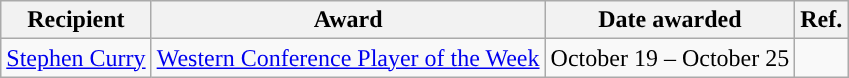<table class="wikitable sortable sortable" style="text-align: center">
<tr>
<th>Recipient</th>
<th>Award</th>
<th>Date awarded</th>
<th>Ref.</th>
</tr>
<tr>
<td><a href='#'>Stephen Curry</a></td>
<td><a href='#'>Western Conference Player of the Week</a></td>
<td>October 19 – October 25</td>
<td></td>
</tr>
</table>
